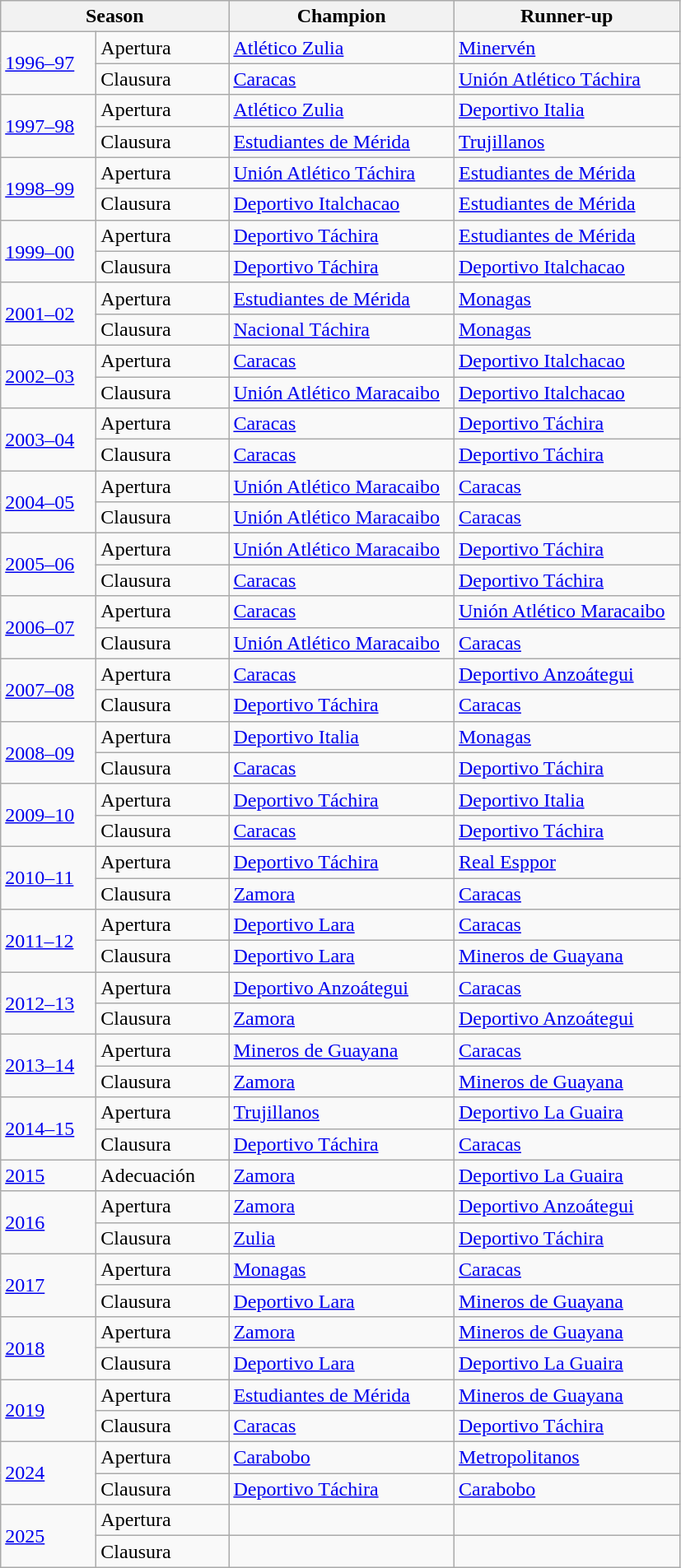<table class="wikitable sortable">
<tr>
<th width="150" colspan="2">Season</th>
<th width="175">Champion</th>
<th width="175">Runner-up</th>
</tr>
<tr>
<td rowspan=2 width=70><a href='#'>1996–97</a></td>
<td width=100>Apertura</td>
<td><a href='#'>Atlético Zulia</a></td>
<td><a href='#'>Minervén</a></td>
</tr>
<tr>
<td>Clausura</td>
<td><a href='#'>Caracas</a></td>
<td><a href='#'>Unión Atlético Táchira</a></td>
</tr>
<tr>
<td rowspan=2 width=70><a href='#'>1997–98</a></td>
<td width=100>Apertura</td>
<td><a href='#'>Atlético Zulia</a></td>
<td><a href='#'>Deportivo Italia</a></td>
</tr>
<tr>
<td>Clausura</td>
<td><a href='#'>Estudiantes de Mérida</a></td>
<td><a href='#'>Trujillanos</a></td>
</tr>
<tr>
<td rowspan=2 width=70><a href='#'>1998–99</a></td>
<td width=100>Apertura</td>
<td><a href='#'>Unión Atlético Táchira</a></td>
<td><a href='#'>Estudiantes de Mérida</a></td>
</tr>
<tr>
<td>Clausura</td>
<td><a href='#'>Deportivo Italchacao</a></td>
<td><a href='#'>Estudiantes de Mérida</a></td>
</tr>
<tr>
<td rowspan=2 width=70><a href='#'>1999–00</a></td>
<td width=100>Apertura</td>
<td><a href='#'>Deportivo Táchira</a></td>
<td><a href='#'>Estudiantes de Mérida</a></td>
</tr>
<tr>
<td>Clausura</td>
<td><a href='#'>Deportivo Táchira</a></td>
<td><a href='#'>Deportivo Italchacao</a></td>
</tr>
<tr>
<td rowspan=2 width=70><a href='#'>2001–02</a></td>
<td width=100>Apertura</td>
<td><a href='#'>Estudiantes de Mérida</a></td>
<td><a href='#'>Monagas</a></td>
</tr>
<tr>
<td>Clausura</td>
<td><a href='#'>Nacional Táchira</a></td>
<td><a href='#'>Monagas</a></td>
</tr>
<tr>
<td rowspan=2 width=70><a href='#'>2002–03</a></td>
<td width=100>Apertura</td>
<td><a href='#'>Caracas</a></td>
<td><a href='#'>Deportivo Italchacao</a></td>
</tr>
<tr>
<td>Clausura</td>
<td><a href='#'>Unión Atlético Maracaibo</a></td>
<td><a href='#'>Deportivo Italchacao</a></td>
</tr>
<tr>
<td rowspan=2 width=70><a href='#'>2003–04</a></td>
<td width=100>Apertura</td>
<td><a href='#'>Caracas</a></td>
<td><a href='#'>Deportivo Táchira</a></td>
</tr>
<tr>
<td>Clausura</td>
<td><a href='#'>Caracas</a></td>
<td><a href='#'>Deportivo Táchira</a></td>
</tr>
<tr>
<td rowspan=2 width=70><a href='#'>2004–05</a></td>
<td width=100>Apertura</td>
<td><a href='#'>Unión Atlético Maracaibo</a></td>
<td><a href='#'>Caracas</a></td>
</tr>
<tr>
<td>Clausura</td>
<td><a href='#'>Unión Atlético Maracaibo</a></td>
<td><a href='#'>Caracas</a></td>
</tr>
<tr>
<td rowspan=2 width=70><a href='#'>2005–06</a></td>
<td width=100>Apertura</td>
<td><a href='#'>Unión Atlético Maracaibo</a></td>
<td><a href='#'>Deportivo Táchira</a></td>
</tr>
<tr>
<td>Clausura</td>
<td><a href='#'>Caracas</a></td>
<td><a href='#'>Deportivo Táchira</a></td>
</tr>
<tr>
<td rowspan=2 width=70><a href='#'>2006–07</a></td>
<td width=100>Apertura</td>
<td><a href='#'>Caracas</a></td>
<td><a href='#'>Unión Atlético Maracaibo</a></td>
</tr>
<tr>
<td>Clausura</td>
<td><a href='#'>Unión Atlético Maracaibo</a></td>
<td><a href='#'>Caracas</a></td>
</tr>
<tr>
<td rowspan=2 width=70><a href='#'>2007–08</a></td>
<td width=100>Apertura</td>
<td><a href='#'>Caracas</a></td>
<td><a href='#'>Deportivo Anzoátegui</a></td>
</tr>
<tr>
<td>Clausura</td>
<td><a href='#'>Deportivo Táchira</a></td>
<td><a href='#'>Caracas</a></td>
</tr>
<tr>
<td rowspan=2 width=70><a href='#'>2008–09</a></td>
<td width=100>Apertura</td>
<td><a href='#'>Deportivo Italia</a></td>
<td><a href='#'>Monagas</a></td>
</tr>
<tr>
<td>Clausura</td>
<td><a href='#'>Caracas</a></td>
<td><a href='#'>Deportivo Táchira</a></td>
</tr>
<tr>
<td rowspan=2 width=70><a href='#'>2009–10</a></td>
<td width=100>Apertura</td>
<td><a href='#'>Deportivo Táchira</a></td>
<td><a href='#'>Deportivo Italia</a></td>
</tr>
<tr>
<td>Clausura</td>
<td><a href='#'>Caracas</a></td>
<td><a href='#'>Deportivo Táchira</a></td>
</tr>
<tr>
<td rowspan=2 width=70><a href='#'>2010–11</a></td>
<td width=100>Apertura</td>
<td><a href='#'>Deportivo Táchira</a></td>
<td><a href='#'>Real Esppor</a></td>
</tr>
<tr>
<td>Clausura</td>
<td><a href='#'>Zamora</a></td>
<td><a href='#'>Caracas</a></td>
</tr>
<tr>
<td rowspan=2 width=70><a href='#'>2011–12</a></td>
<td width=100>Apertura</td>
<td><a href='#'>Deportivo Lara</a></td>
<td><a href='#'>Caracas</a></td>
</tr>
<tr>
<td>Clausura</td>
<td><a href='#'>Deportivo Lara</a></td>
<td><a href='#'>Mineros de Guayana</a></td>
</tr>
<tr>
<td rowspan=2 width=70><a href='#'>2012–13</a></td>
<td width=100>Apertura</td>
<td><a href='#'>Deportivo Anzoátegui</a></td>
<td><a href='#'>Caracas</a></td>
</tr>
<tr>
<td>Clausura</td>
<td><a href='#'>Zamora</a></td>
<td><a href='#'>Deportivo Anzoátegui</a></td>
</tr>
<tr>
<td rowspan=2 width=70><a href='#'>2013–14</a></td>
<td width=100>Apertura</td>
<td><a href='#'>Mineros de Guayana</a></td>
<td><a href='#'>Caracas</a></td>
</tr>
<tr>
<td>Clausura</td>
<td><a href='#'>Zamora</a></td>
<td><a href='#'>Mineros de Guayana</a></td>
</tr>
<tr>
<td rowspan=2 width=70><a href='#'>2014–15</a></td>
<td width=100>Apertura</td>
<td><a href='#'>Trujillanos</a></td>
<td><a href='#'>Deportivo La Guaira</a></td>
</tr>
<tr>
<td>Clausura</td>
<td><a href='#'>Deportivo Táchira</a></td>
<td><a href='#'>Caracas</a></td>
</tr>
<tr>
<td width=70><a href='#'>2015</a></td>
<td width=100>Adecuación</td>
<td><a href='#'>Zamora</a></td>
<td><a href='#'>Deportivo La Guaira</a></td>
</tr>
<tr>
<td rowspan=2 width=50><a href='#'>2016</a></td>
<td width=100>Apertura</td>
<td><a href='#'>Zamora</a></td>
<td><a href='#'>Deportivo Anzoátegui</a></td>
</tr>
<tr>
<td>Clausura</td>
<td><a href='#'>Zulia</a></td>
<td><a href='#'>Deportivo Táchira</a></td>
</tr>
<tr>
<td rowspan=2 width=50><a href='#'>2017</a></td>
<td width=100>Apertura</td>
<td><a href='#'>Monagas</a></td>
<td><a href='#'>Caracas</a></td>
</tr>
<tr>
<td>Clausura</td>
<td><a href='#'>Deportivo Lara</a></td>
<td><a href='#'>Mineros de Guayana</a></td>
</tr>
<tr>
<td rowspan=2 width=50><a href='#'>2018</a></td>
<td width=100>Apertura</td>
<td><a href='#'>Zamora</a></td>
<td><a href='#'>Mineros de Guayana</a></td>
</tr>
<tr>
<td>Clausura</td>
<td><a href='#'>Deportivo Lara</a></td>
<td><a href='#'>Deportivo La Guaira</a></td>
</tr>
<tr>
<td rowspan=2 width=50><a href='#'>2019</a></td>
<td width=100>Apertura</td>
<td><a href='#'>Estudiantes de Mérida</a></td>
<td><a href='#'>Mineros de Guayana</a></td>
</tr>
<tr>
<td>Clausura</td>
<td><a href='#'>Caracas</a></td>
<td><a href='#'>Deportivo Táchira</a></td>
</tr>
<tr>
<td rowspan=2 width=50><a href='#'>2024</a></td>
<td width=100>Apertura</td>
<td><a href='#'>Carabobo</a></td>
<td><a href='#'>Metropolitanos</a></td>
</tr>
<tr>
<td>Clausura</td>
<td><a href='#'>Deportivo Táchira</a></td>
<td><a href='#'>Carabobo</a></td>
</tr>
<tr>
<td rowspan=2 width=50><a href='#'>2025</a></td>
<td width=100>Apertura</td>
<td></td>
<td></td>
</tr>
<tr>
<td>Clausura</td>
<td></td>
<td></td>
</tr>
</table>
